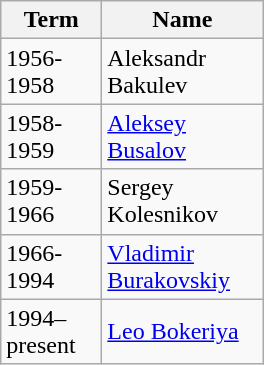<table class="wikitable">
<tr>
<th width="60">Term</th>
<th width="100">Name</th>
</tr>
<tr>
<td>1956-1958</td>
<td>Aleksandr Bakulev</td>
</tr>
<tr>
<td>1958-1959</td>
<td><a href='#'>Aleksey Busalov</a></td>
</tr>
<tr>
<td>1959-1966</td>
<td>Sergey Kolesnikov</td>
</tr>
<tr>
<td>1966-1994</td>
<td><a href='#'>Vladimir Burakovskiy</a></td>
</tr>
<tr>
<td>1994–present</td>
<td><a href='#'>Leo Bokeriya</a></td>
</tr>
</table>
